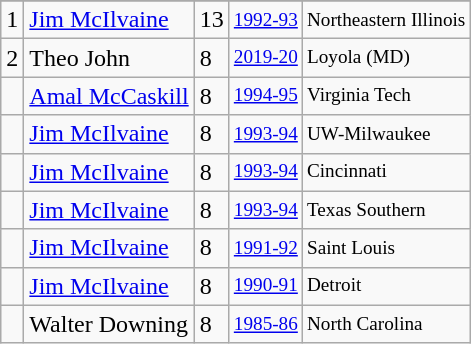<table class="wikitable">
<tr>
</tr>
<tr>
<td>1</td>
<td><a href='#'>Jim McIlvaine</a></td>
<td>13</td>
<td style="font-size:80%;"><a href='#'>1992-93</a></td>
<td style="font-size:80%;">Northeastern Illinois</td>
</tr>
<tr>
<td>2</td>
<td>Theo John</td>
<td>8</td>
<td style="font-size:80%;"><a href='#'>2019-20</a></td>
<td style="font-size:80%;">Loyola (MD)</td>
</tr>
<tr>
<td></td>
<td><a href='#'>Amal McCaskill</a></td>
<td>8</td>
<td style="font-size:80%;"><a href='#'>1994-95</a></td>
<td style="font-size:80%;">Virginia Tech</td>
</tr>
<tr>
<td></td>
<td><a href='#'>Jim McIlvaine</a></td>
<td>8</td>
<td style="font-size:80%;"><a href='#'>1993-94</a></td>
<td style="font-size:80%;">UW-Milwaukee</td>
</tr>
<tr>
<td></td>
<td><a href='#'>Jim McIlvaine</a></td>
<td>8</td>
<td style="font-size:80%;"><a href='#'>1993-94</a></td>
<td style="font-size:80%;">Cincinnati</td>
</tr>
<tr>
<td></td>
<td><a href='#'>Jim McIlvaine</a></td>
<td>8</td>
<td style="font-size:80%;"><a href='#'>1993-94</a></td>
<td style="font-size:80%;">Texas Southern</td>
</tr>
<tr>
<td></td>
<td><a href='#'>Jim McIlvaine</a></td>
<td>8</td>
<td style="font-size:80%;"><a href='#'>1991-92</a></td>
<td style="font-size:80%;">Saint Louis</td>
</tr>
<tr>
<td></td>
<td><a href='#'>Jim McIlvaine</a></td>
<td>8</td>
<td style="font-size:80%;"><a href='#'>1990-91</a></td>
<td style="font-size:80%;">Detroit</td>
</tr>
<tr>
<td></td>
<td>Walter Downing</td>
<td>8</td>
<td style="font-size:80%;"><a href='#'>1985-86</a></td>
<td style="font-size:80%;">North Carolina</td>
</tr>
</table>
